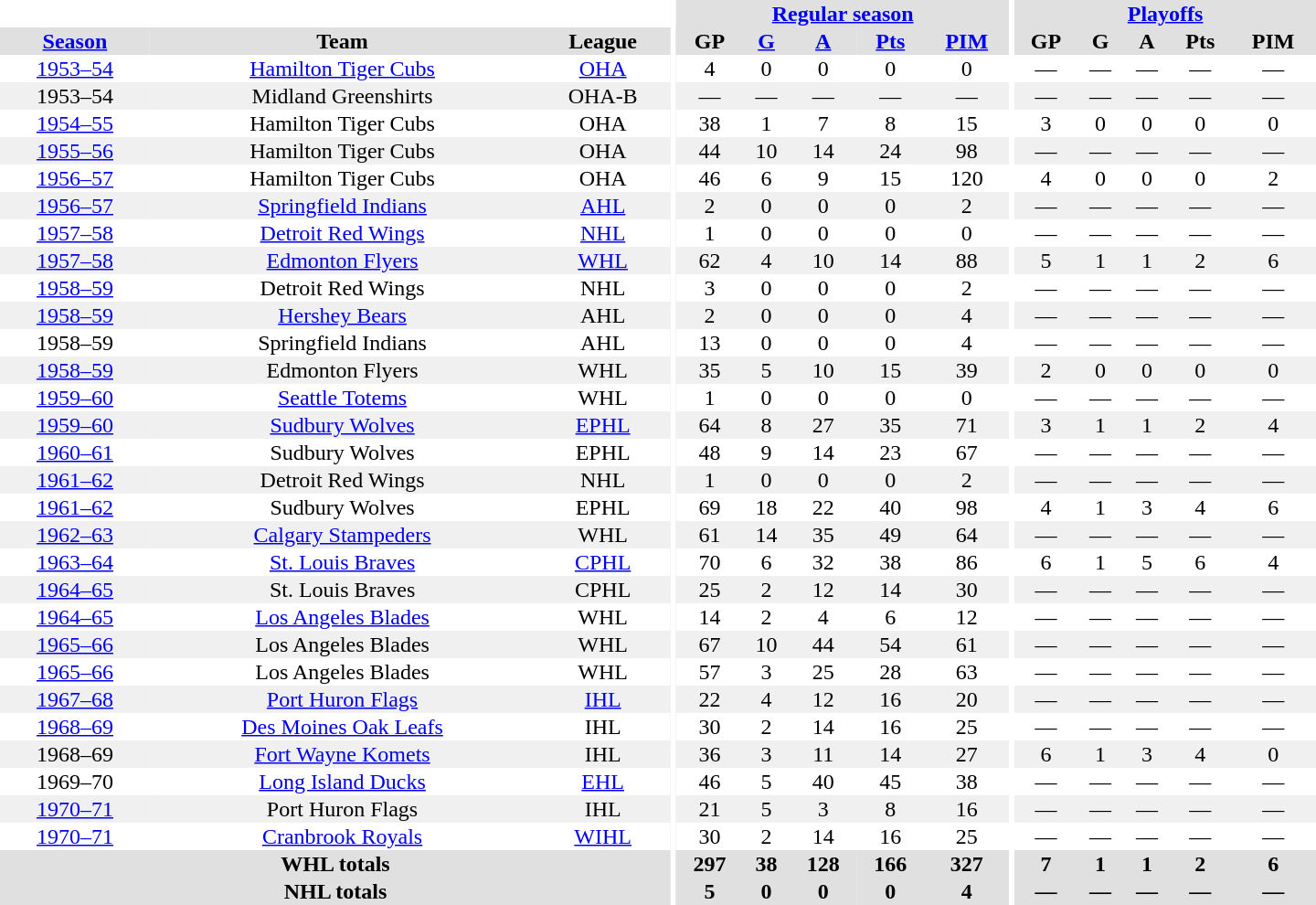<table border="0" cellpadding="1" cellspacing="0" style="text-align:center; width:60em">
<tr bgcolor="#e0e0e0">
<th colspan="3" bgcolor="#ffffff"></th>
<th rowspan="100" bgcolor="#ffffff"></th>
<th colspan="5"><a href='#'>Regular season</a></th>
<th rowspan="100" bgcolor="#ffffff"></th>
<th colspan="5"><a href='#'>Playoffs</a></th>
</tr>
<tr bgcolor="#e0e0e0">
<th><a href='#'>Season</a></th>
<th>Team</th>
<th>League</th>
<th>GP</th>
<th><a href='#'>G</a></th>
<th><a href='#'>A</a></th>
<th><a href='#'>Pts</a></th>
<th><a href='#'>PIM</a></th>
<th>GP</th>
<th>G</th>
<th>A</th>
<th>Pts</th>
<th>PIM</th>
</tr>
<tr>
<td><a href='#'>1953–54</a></td>
<td><a href='#'>Hamilton Tiger Cubs</a></td>
<td><a href='#'>OHA</a></td>
<td>4</td>
<td>0</td>
<td>0</td>
<td>0</td>
<td>0</td>
<td>—</td>
<td>—</td>
<td>—</td>
<td>—</td>
<td>—</td>
</tr>
<tr bgcolor="#f0f0f0">
<td>1953–54</td>
<td>Midland Greenshirts</td>
<td>OHA-B</td>
<td>—</td>
<td>—</td>
<td>—</td>
<td>—</td>
<td>—</td>
<td>—</td>
<td>—</td>
<td>—</td>
<td>—</td>
<td>—</td>
</tr>
<tr>
<td><a href='#'>1954–55</a></td>
<td>Hamilton Tiger Cubs</td>
<td>OHA</td>
<td>38</td>
<td>1</td>
<td>7</td>
<td>8</td>
<td>15</td>
<td>3</td>
<td>0</td>
<td>0</td>
<td>0</td>
<td>0</td>
</tr>
<tr bgcolor="#f0f0f0">
<td><a href='#'>1955–56</a></td>
<td>Hamilton Tiger Cubs</td>
<td>OHA</td>
<td>44</td>
<td>10</td>
<td>14</td>
<td>24</td>
<td>98</td>
<td>—</td>
<td>—</td>
<td>—</td>
<td>—</td>
<td>—</td>
</tr>
<tr>
<td><a href='#'>1956–57</a></td>
<td>Hamilton Tiger Cubs</td>
<td>OHA</td>
<td>46</td>
<td>6</td>
<td>9</td>
<td>15</td>
<td>120</td>
<td>4</td>
<td>0</td>
<td>0</td>
<td>0</td>
<td>2</td>
</tr>
<tr bgcolor="#f0f0f0">
<td><a href='#'>1956–57</a></td>
<td><a href='#'>Springfield Indians</a></td>
<td><a href='#'>AHL</a></td>
<td>2</td>
<td>0</td>
<td>0</td>
<td>0</td>
<td>2</td>
<td>—</td>
<td>—</td>
<td>—</td>
<td>—</td>
<td>—</td>
</tr>
<tr>
<td><a href='#'>1957–58</a></td>
<td><a href='#'>Detroit Red Wings</a></td>
<td><a href='#'>NHL</a></td>
<td>1</td>
<td>0</td>
<td>0</td>
<td>0</td>
<td>0</td>
<td>—</td>
<td>—</td>
<td>—</td>
<td>—</td>
<td>—</td>
</tr>
<tr bgcolor="#f0f0f0">
<td><a href='#'>1957–58</a></td>
<td><a href='#'>Edmonton Flyers</a></td>
<td><a href='#'>WHL</a></td>
<td>62</td>
<td>4</td>
<td>10</td>
<td>14</td>
<td>88</td>
<td>5</td>
<td>1</td>
<td>1</td>
<td>2</td>
<td>6</td>
</tr>
<tr>
<td><a href='#'>1958–59</a></td>
<td>Detroit Red Wings</td>
<td>NHL</td>
<td>3</td>
<td>0</td>
<td>0</td>
<td>0</td>
<td>2</td>
<td>—</td>
<td>—</td>
<td>—</td>
<td>—</td>
<td>—</td>
</tr>
<tr bgcolor="#f0f0f0">
<td><a href='#'>1958–59</a></td>
<td><a href='#'>Hershey Bears</a></td>
<td>AHL</td>
<td>2</td>
<td>0</td>
<td>0</td>
<td>0</td>
<td>4</td>
<td>—</td>
<td>—</td>
<td>—</td>
<td>—</td>
<td>—</td>
</tr>
<tr>
<td>1958–59</td>
<td>Springfield Indians</td>
<td>AHL</td>
<td>13</td>
<td>0</td>
<td>0</td>
<td>0</td>
<td>4</td>
<td>—</td>
<td>—</td>
<td>—</td>
<td>—</td>
<td>—</td>
</tr>
<tr bgcolor="#f0f0f0">
<td><a href='#'>1958–59</a></td>
<td>Edmonton Flyers</td>
<td>WHL</td>
<td>35</td>
<td>5</td>
<td>10</td>
<td>15</td>
<td>39</td>
<td>2</td>
<td>0</td>
<td>0</td>
<td>0</td>
<td>0</td>
</tr>
<tr>
<td><a href='#'>1959–60</a></td>
<td><a href='#'>Seattle Totems</a></td>
<td>WHL</td>
<td>1</td>
<td>0</td>
<td>0</td>
<td>0</td>
<td>0</td>
<td>—</td>
<td>—</td>
<td>—</td>
<td>—</td>
<td>—</td>
</tr>
<tr bgcolor="#f0f0f0">
<td><a href='#'>1959–60</a></td>
<td><a href='#'>Sudbury Wolves</a></td>
<td><a href='#'>EPHL</a></td>
<td>64</td>
<td>8</td>
<td>27</td>
<td>35</td>
<td>71</td>
<td>3</td>
<td>1</td>
<td>1</td>
<td>2</td>
<td>4</td>
</tr>
<tr>
<td><a href='#'>1960–61</a></td>
<td>Sudbury Wolves</td>
<td>EPHL</td>
<td>48</td>
<td>9</td>
<td>14</td>
<td>23</td>
<td>67</td>
<td>—</td>
<td>—</td>
<td>—</td>
<td>—</td>
<td>—</td>
</tr>
<tr bgcolor="#f0f0f0">
<td><a href='#'>1961–62</a></td>
<td>Detroit Red Wings</td>
<td>NHL</td>
<td>1</td>
<td>0</td>
<td>0</td>
<td>0</td>
<td>2</td>
<td>—</td>
<td>—</td>
<td>—</td>
<td>—</td>
<td>—</td>
</tr>
<tr>
<td><a href='#'>1961–62</a></td>
<td>Sudbury Wolves</td>
<td>EPHL</td>
<td>69</td>
<td>18</td>
<td>22</td>
<td>40</td>
<td>98</td>
<td>4</td>
<td>1</td>
<td>3</td>
<td>4</td>
<td>6</td>
</tr>
<tr bgcolor="#f0f0f0">
<td><a href='#'>1962–63</a></td>
<td><a href='#'>Calgary Stampeders</a></td>
<td>WHL</td>
<td>61</td>
<td>14</td>
<td>35</td>
<td>49</td>
<td>64</td>
<td>—</td>
<td>—</td>
<td>—</td>
<td>—</td>
<td>—</td>
</tr>
<tr>
<td><a href='#'>1963–64</a></td>
<td><a href='#'>St. Louis Braves</a></td>
<td><a href='#'>CPHL</a></td>
<td>70</td>
<td>6</td>
<td>32</td>
<td>38</td>
<td>86</td>
<td>6</td>
<td>1</td>
<td>5</td>
<td>6</td>
<td>4</td>
</tr>
<tr bgcolor="#f0f0f0">
<td><a href='#'>1964–65</a></td>
<td>St. Louis Braves</td>
<td>CPHL</td>
<td>25</td>
<td>2</td>
<td>12</td>
<td>14</td>
<td>30</td>
<td>—</td>
<td>—</td>
<td>—</td>
<td>—</td>
<td>—</td>
</tr>
<tr>
<td><a href='#'>1964–65</a></td>
<td><a href='#'>Los Angeles Blades</a></td>
<td>WHL</td>
<td>14</td>
<td>2</td>
<td>4</td>
<td>6</td>
<td>12</td>
<td>—</td>
<td>—</td>
<td>—</td>
<td>—</td>
<td>—</td>
</tr>
<tr bgcolor="#f0f0f0">
<td><a href='#'>1965–66</a></td>
<td>Los Angeles Blades</td>
<td>WHL</td>
<td>67</td>
<td>10</td>
<td>44</td>
<td>54</td>
<td>61</td>
<td>—</td>
<td>—</td>
<td>—</td>
<td>—</td>
<td>—</td>
</tr>
<tr>
<td><a href='#'>1965–66</a></td>
<td>Los Angeles Blades</td>
<td>WHL</td>
<td>57</td>
<td>3</td>
<td>25</td>
<td>28</td>
<td>63</td>
<td>—</td>
<td>—</td>
<td>—</td>
<td>—</td>
<td>—</td>
</tr>
<tr bgcolor="#f0f0f0">
<td><a href='#'>1967–68</a></td>
<td><a href='#'>Port Huron Flags</a></td>
<td><a href='#'>IHL</a></td>
<td>22</td>
<td>4</td>
<td>12</td>
<td>16</td>
<td>20</td>
<td>—</td>
<td>—</td>
<td>—</td>
<td>—</td>
<td>—</td>
</tr>
<tr>
<td><a href='#'>1968–69</a></td>
<td><a href='#'>Des Moines Oak Leafs</a></td>
<td>IHL</td>
<td>30</td>
<td>2</td>
<td>14</td>
<td>16</td>
<td>25</td>
<td>—</td>
<td>—</td>
<td>—</td>
<td>—</td>
<td>—</td>
</tr>
<tr bgcolor="#f0f0f0">
<td>1968–69</td>
<td><a href='#'>Fort Wayne Komets</a></td>
<td>IHL</td>
<td>36</td>
<td>3</td>
<td>11</td>
<td>14</td>
<td>27</td>
<td>6</td>
<td>1</td>
<td>3</td>
<td>4</td>
<td>0</td>
</tr>
<tr>
<td>1969–70</td>
<td><a href='#'>Long Island Ducks</a></td>
<td><a href='#'>EHL</a></td>
<td>46</td>
<td>5</td>
<td>40</td>
<td>45</td>
<td>38</td>
<td>—</td>
<td>—</td>
<td>—</td>
<td>—</td>
<td>—</td>
</tr>
<tr bgcolor="#f0f0f0">
<td><a href='#'>1970–71</a></td>
<td>Port Huron Flags</td>
<td>IHL</td>
<td>21</td>
<td>5</td>
<td>3</td>
<td>8</td>
<td>16</td>
<td>—</td>
<td>—</td>
<td>—</td>
<td>—</td>
<td>—</td>
</tr>
<tr>
<td><a href='#'>1970–71</a></td>
<td><a href='#'>Cranbrook Royals</a></td>
<td><a href='#'>WIHL</a></td>
<td>30</td>
<td>2</td>
<td>14</td>
<td>16</td>
<td>25</td>
<td>—</td>
<td>—</td>
<td>—</td>
<td>—</td>
<td>—</td>
</tr>
<tr bgcolor="#e0e0e0">
<th colspan="3">WHL totals</th>
<th>297</th>
<th>38</th>
<th>128</th>
<th>166</th>
<th>327</th>
<th>7</th>
<th>1</th>
<th>1</th>
<th>2</th>
<th>6</th>
</tr>
<tr bgcolor="#e0e0e0">
<th colspan="3">NHL totals</th>
<th>5</th>
<th>0</th>
<th>0</th>
<th>0</th>
<th>4</th>
<th>—</th>
<th>—</th>
<th>—</th>
<th>—</th>
<th>—</th>
</tr>
</table>
